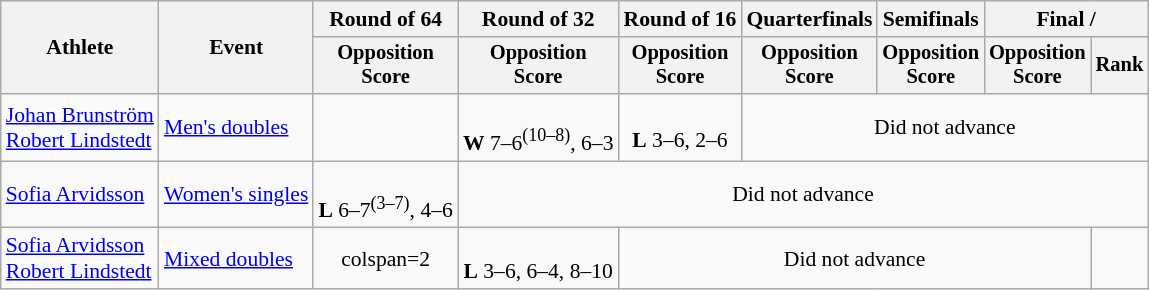<table class=wikitable style="font-size:90%">
<tr>
<th rowspan="2">Athlete</th>
<th rowspan="2">Event</th>
<th>Round of 64</th>
<th>Round of 32</th>
<th>Round of 16</th>
<th>Quarterfinals</th>
<th>Semifinals</th>
<th colspan=2>Final / </th>
</tr>
<tr style="font-size:95%">
<th>Opposition<br>Score</th>
<th>Opposition<br>Score</th>
<th>Opposition<br>Score</th>
<th>Opposition<br>Score</th>
<th>Opposition<br>Score</th>
<th>Opposition<br>Score</th>
<th>Rank</th>
</tr>
<tr align=center>
<td align=left><a href='#'>Johan Brunström</a><br><a href='#'>Robert Lindstedt</a></td>
<td align=left><a href='#'>Men's doubles</a></td>
<td></td>
<td><br><strong>W</strong> 7–6<sup>(10–8)</sup>, 6–3</td>
<td><br><strong>L</strong> 3–6, 2–6</td>
<td colspan=4>Did not advance</td>
</tr>
<tr align=center>
<td align=left><a href='#'>Sofia Arvidsson</a></td>
<td align=left><a href='#'>Women's singles</a></td>
<td><br><strong>L</strong> 6–7<sup>(3–7)</sup>, 4–6</td>
<td colspan=6>Did not advance</td>
</tr>
<tr align=center>
<td align=left><a href='#'>Sofia Arvidsson</a><br><a href='#'>Robert Lindstedt</a></td>
<td align=left><a href='#'>Mixed doubles</a></td>
<td>colspan=2 </td>
<td><br><strong>L</strong> 3–6, 6–4, 8–10</td>
<td colspan=4>Did not advance</td>
</tr>
</table>
